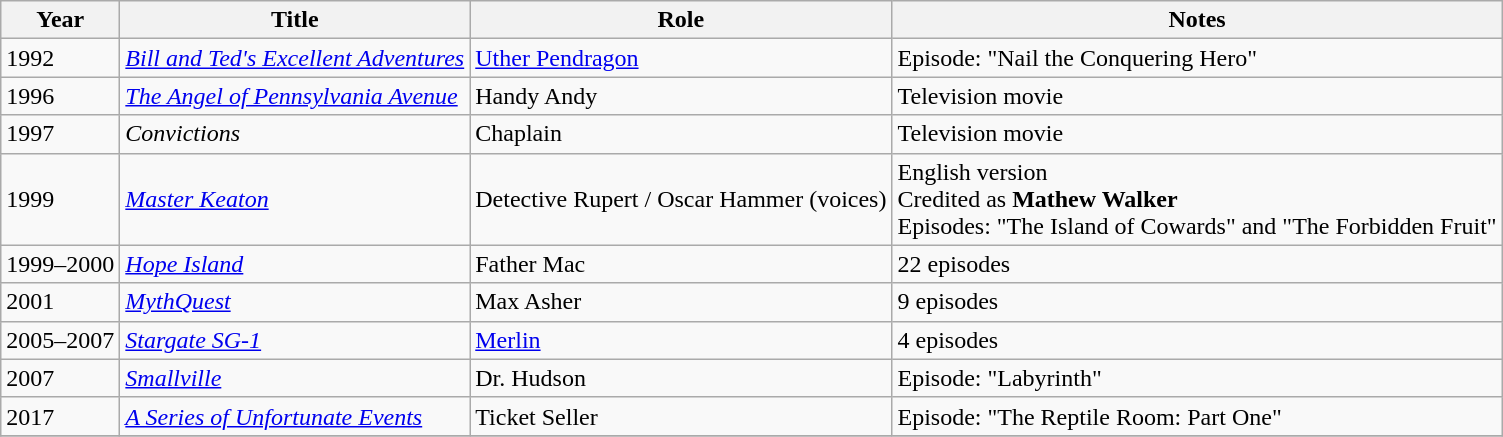<table class="wikitable sortable">
<tr>
<th>Year</th>
<th>Title</th>
<th>Role</th>
<th class="unsortable">Notes</th>
</tr>
<tr>
<td>1992</td>
<td><em><a href='#'>Bill and Ted's Excellent Adventures</a></em></td>
<td><a href='#'>Uther Pendragon</a></td>
<td>Episode: "Nail the Conquering Hero"</td>
</tr>
<tr>
<td>1996</td>
<td data-sort-value="Angel of Pennsylvania Avenue, The"><em><a href='#'>The Angel of Pennsylvania Avenue</a></em></td>
<td>Handy Andy</td>
<td>Television movie</td>
</tr>
<tr>
<td>1997</td>
<td><em>Convictions</em></td>
<td>Chaplain</td>
<td>Television movie</td>
</tr>
<tr>
<td>1999</td>
<td><em><a href='#'>Master Keaton</a></em></td>
<td>Detective Rupert / Oscar Hammer (voices)</td>
<td>English version<br>Credited as <strong>Mathew Walker</strong><br>Episodes: "The Island of Cowards" and "The Forbidden Fruit"</td>
</tr>
<tr>
<td>1999–2000</td>
<td><em><a href='#'>Hope Island</a></em></td>
<td>Father Mac</td>
<td>22 episodes</td>
</tr>
<tr>
<td>2001</td>
<td><em><a href='#'>MythQuest</a></em></td>
<td>Max Asher</td>
<td>9 episodes</td>
</tr>
<tr>
<td>2005–2007</td>
<td><em><a href='#'>Stargate SG-1</a></em></td>
<td><a href='#'>Merlin</a></td>
<td>4 episodes</td>
</tr>
<tr>
<td>2007</td>
<td><em><a href='#'>Smallville</a></em></td>
<td>Dr. Hudson</td>
<td>Episode: "Labyrinth"</td>
</tr>
<tr>
<td>2017</td>
<td data-sort-value="Series of Unfortunate Events, A"><em><a href='#'>A Series of Unfortunate Events</a></em></td>
<td>Ticket Seller</td>
<td>Episode: "The Reptile Room: Part One"</td>
</tr>
<tr>
</tr>
</table>
